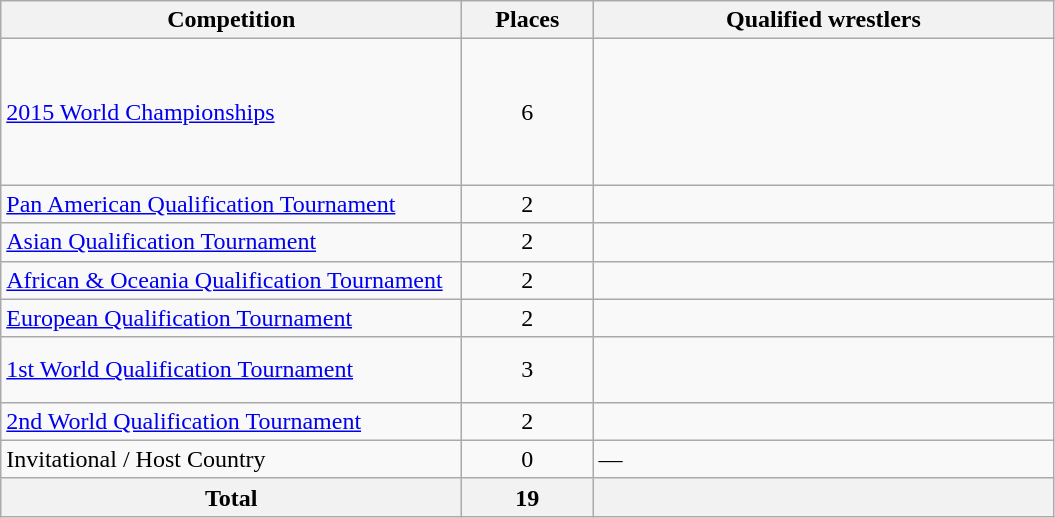<table class = "wikitable">
<tr>
<th width=300>Competition</th>
<th width=80>Places</th>
<th width=300>Qualified wrestlers</th>
</tr>
<tr>
<td><a href='#'>2015 World Championships</a></td>
<td align="center">6</td>
<td><br><br><br><br><br></td>
</tr>
<tr>
<td><a href='#'>Pan American Qualification Tournament</a></td>
<td align="center">2</td>
<td><br></td>
</tr>
<tr>
<td><a href='#'>Asian Qualification Tournament</a></td>
<td align="center">2</td>
<td><br></td>
</tr>
<tr>
<td><a href='#'>African & Oceania Qualification Tournament</a></td>
<td align="center">2</td>
<td><br></td>
</tr>
<tr>
<td><a href='#'>European Qualification Tournament</a></td>
<td align="center">2</td>
<td><br></td>
</tr>
<tr>
<td><a href='#'>1st World Qualification Tournament</a></td>
<td align="center">3</td>
<td><br><br></td>
</tr>
<tr>
<td><a href='#'>2nd World Qualification Tournament</a></td>
<td align="center">2</td>
<td><br></td>
</tr>
<tr>
<td>Invitational / Host Country</td>
<td align="center">0</td>
<td>—</td>
</tr>
<tr>
<th>Total</th>
<th>19</th>
<th></th>
</tr>
</table>
